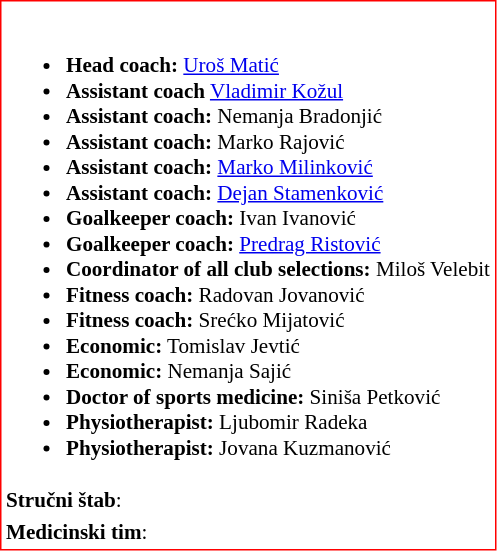<table class="toccolours" style="border: #FF0000 solid 1px; background: #FFFFFF; font-size: 88%">
<tr>
<td><br><ul><li><strong>Head coach:</strong>   <a href='#'>Uroš Matić</a></li><li><strong>Assistant coach</strong>  <a href='#'>Vladimir Kožul</a></li><li><strong>Assistant coach:</strong>  Nemanja Bradonjić</li><li><strong>Assistant coach:</strong>  Marko Rajović</li><li><strong>Assistant coach:</strong>  <a href='#'>Marko Milinković</a></li><li><strong>Assistant coach:</strong>  <a href='#'>Dejan Stamenković</a></li><li><strong>Goalkeeper coach:</strong>  Ivan Ivanović</li><li><strong>Goalkeeper coach:</strong>  <a href='#'>Predrag Ristović</a></li><li><strong>Coordinator of all club selections:</strong>  Miloš Velebit</li><li><strong>Fitness coach:</strong>  Radovan Jovanović</li><li><strong>Fitness coach:</strong>  Srećko Mijatović</li><li><strong>Economic:</strong>  Tomislav Jevtić</li><li><strong>Economic:</strong>  Nemanja Sajić</li><li><strong>Doctor of sports medicine:</strong>  Siniša Petković</li><li><strong>Physiotherapist:</strong>  Ljubomir Radeka</li><li><strong>Physiotherapist:</strong>  Jovana Kuzmanović</li></ul></td>
</tr>
<tr>
<td colspan=""><strong>Stručni štab</strong>: </td>
</tr>
<tr>
<td colspan="2"><strong>Medicinski tim</strong>: </td>
</tr>
</table>
